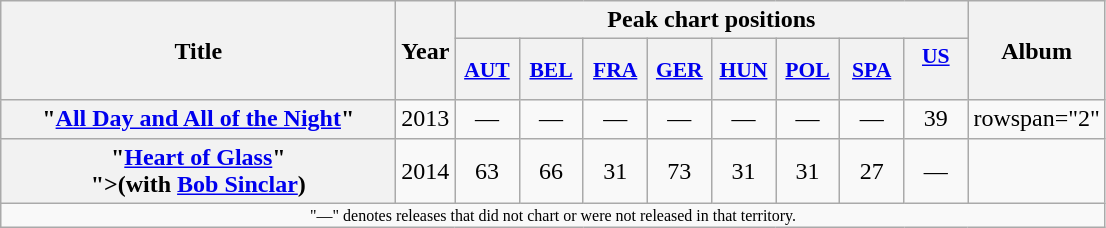<table class="wikitable plainrowheaders" style="text-align:center;" border="1">
<tr>
<th scope="col" rowspan="2" style="width:16em;">Title</th>
<th scope="col" rowspan="2">Year</th>
<th scope="col" colspan="8">Peak chart positions</th>
<th scope="col" rowspan="2">Album</th>
</tr>
<tr>
<th scope="col" style="width:2.5em;font-size:90%;"><a href='#'>AUT</a><br></th>
<th scope="col" style="width:2.5em;font-size:90%;"><a href='#'>BEL</a><br></th>
<th scope="col" style="width:2.5em;font-size:90%;"><a href='#'>FRA</a><br></th>
<th scope="col" style="width:2.5em;font-size:90%;"><a href='#'>GER</a><br></th>
<th scope="col" style="width:2.5em;font-size:90%;"><a href='#'>HUN</a><br></th>
<th scope="col" style="width:2.5em;font-size:90%;"><a href='#'>POL</a><br></th>
<th scope="col" style="width:2.5em;font-size:90%;"><a href='#'>SPA</a><br></th>
<th scope="col" style="width:2.5em;font-size:90%;"><a href='#'>US<br></a><br></th>
</tr>
<tr>
<th scope="row">"<a href='#'>All Day and All of the Night</a>"</th>
<td>2013</td>
<td>—</td>
<td>—</td>
<td>—</td>
<td>—</td>
<td>—</td>
<td>—</td>
<td>—</td>
<td>39</td>
<td>rowspan="2" </td>
</tr>
<tr>
<th scope="row">"<a href='#'>Heart of Glass</a>"<br><span>">(with <a href='#'>Bob Sinclar</a>)</span></th>
<td>2014</td>
<td>63</td>
<td>66</td>
<td>31</td>
<td>73</td>
<td>31</td>
<td>31</td>
<td>27</td>
<td>—</td>
</tr>
<tr>
<td align="center" colspan="15" style="font-size:8pt">"—" denotes releases that did not chart or were not released in that territory.</td>
</tr>
</table>
